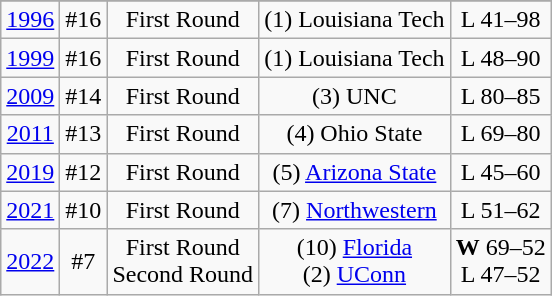<table class="wikitable" style="text-align:center">
<tr>
</tr>
<tr>
<td rowspan=1><a href='#'>1996</a></td>
<td>#16</td>
<td>First Round</td>
<td>(1) Louisiana Tech</td>
<td>L 41–98</td>
</tr>
<tr style="text-align:center;">
<td rowspan=1><a href='#'>1999</a></td>
<td>#16</td>
<td>First Round</td>
<td>(1) Louisiana Tech</td>
<td>L 48–90</td>
</tr>
<tr style="text-align:center;">
<td rowspan=1><a href='#'>2009</a></td>
<td>#14</td>
<td>First Round</td>
<td>(3) UNC</td>
<td>L 80–85</td>
</tr>
<tr style="text-align:center;">
<td rowspan=1><a href='#'>2011</a></td>
<td>#13</td>
<td>First Round</td>
<td>(4) Ohio State</td>
<td>L 69–80</td>
</tr>
<tr style="text-align:center;">
<td rowspan=1><a href='#'>2019</a></td>
<td>#12</td>
<td>First Round</td>
<td>(5) <a href='#'>Arizona State</a></td>
<td>L 45–60</td>
</tr>
<tr style="text-align:center;">
<td rowspan=1><a href='#'>2021</a></td>
<td>#10</td>
<td>First Round</td>
<td>(7) <a href='#'>Northwestern</a></td>
<td>L 51–62</td>
</tr>
<tr style="text-align:center;">
<td rowspan=1><a href='#'>2022</a></td>
<td>#7</td>
<td>First Round<br>Second Round</td>
<td>(10) <a href='#'>Florida</a><br>(2) <a href='#'>UConn</a></td>
<td><strong>W</strong> 69–52<br>L 47–52</td>
</tr>
</table>
